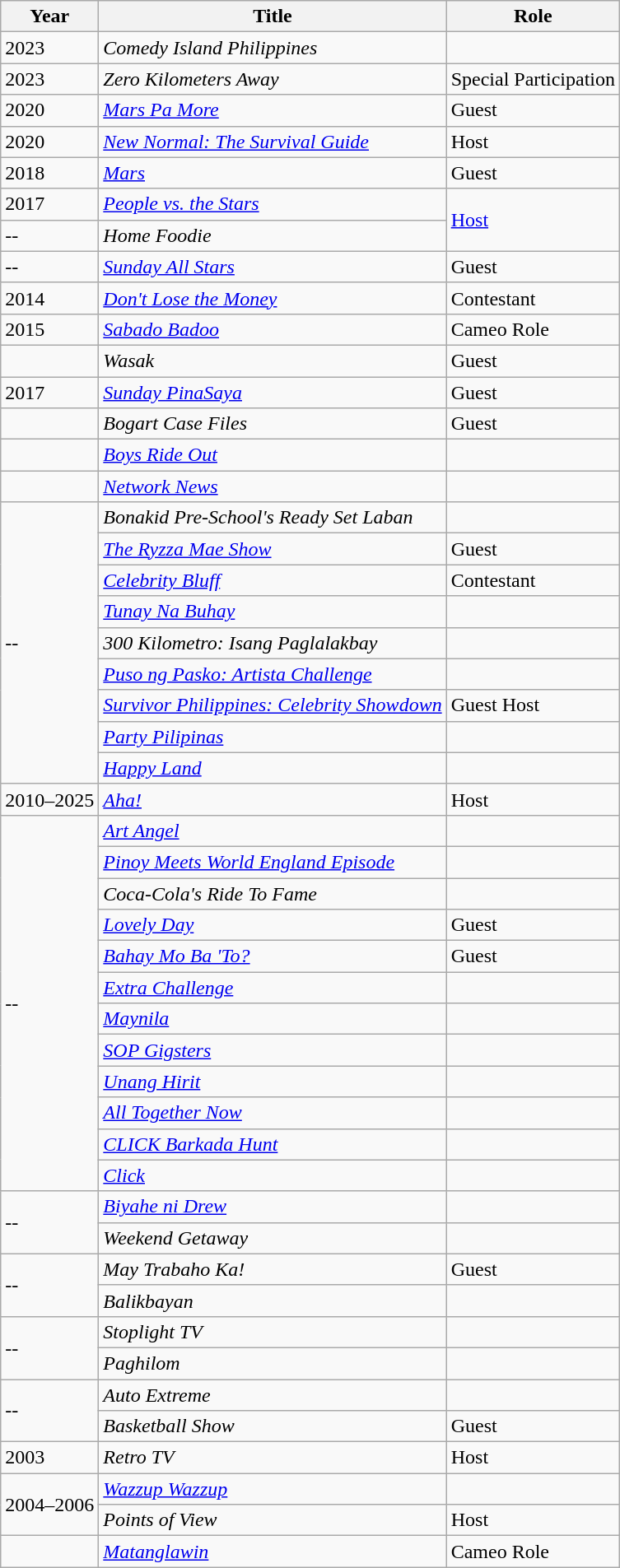<table class="wikitable">
<tr>
<th>Year</th>
<th>Title</th>
<th>Role</th>
</tr>
<tr>
<td>2023</td>
<td><em>Comedy Island Philippines</em></td>
<td></td>
</tr>
<tr>
<td>2023</td>
<td><em>Zero Kilometers Away</em></td>
<td>Special Participation</td>
</tr>
<tr>
<td>2020</td>
<td><em><a href='#'>Mars Pa More</a></em></td>
<td>Guest</td>
</tr>
<tr>
<td>2020</td>
<td><em><a href='#'>New Normal: The Survival Guide</a></em></td>
<td>Host</td>
</tr>
<tr>
<td>2018</td>
<td><em><a href='#'>Mars</a></em></td>
<td>Guest</td>
</tr>
<tr>
<td>2017</td>
<td><em><a href='#'>People vs. the Stars</a></em></td>
<td rowspan="2"><a href='#'>Host</a></td>
</tr>
<tr>
<td>--</td>
<td><em>Home Foodie</em></td>
</tr>
<tr>
<td>--</td>
<td><em><a href='#'>Sunday All Stars</a></em></td>
<td>Guest</td>
</tr>
<tr>
<td>2014</td>
<td><em><a href='#'>Don't Lose the Money</a></em></td>
<td>Contestant</td>
</tr>
<tr>
<td>2015</td>
<td><em><a href='#'>Sabado Badoo</a></em></td>
<td>Cameo Role</td>
</tr>
<tr>
<td></td>
<td><em>Wasak</em></td>
<td>Guest</td>
</tr>
<tr>
<td>2017</td>
<td><em><a href='#'>Sunday PinaSaya</a></em></td>
<td>Guest</td>
</tr>
<tr>
<td></td>
<td><em>Bogart Case Files</em></td>
<td>Guest</td>
</tr>
<tr>
<td></td>
<td><em><a href='#'>Boys Ride Out</a></em></td>
<td></td>
</tr>
<tr>
<td></td>
<td><em><a href='#'>Network News</a></em></td>
<td></td>
</tr>
<tr>
<td rowspan="9">--</td>
<td><em>Bonakid Pre-School's Ready Set Laban</em></td>
<td></td>
</tr>
<tr>
<td><em><a href='#'>The Ryzza Mae Show</a></em></td>
<td>Guest</td>
</tr>
<tr>
<td><em><a href='#'>Celebrity Bluff</a></em></td>
<td>Contestant</td>
</tr>
<tr>
<td><em><a href='#'>Tunay Na Buhay</a></em></td>
<td></td>
</tr>
<tr>
<td><em>300 Kilometro: Isang Paglalakbay</em></td>
<td></td>
</tr>
<tr>
<td><em><a href='#'>Puso ng Pasko: Artista Challenge</a></em></td>
<td></td>
</tr>
<tr>
<td><em><a href='#'>Survivor Philippines: Celebrity Showdown</a></em></td>
<td>Guest Host</td>
</tr>
<tr>
<td><em><a href='#'>Party Pilipinas</a></em></td>
<td></td>
</tr>
<tr>
<td><em><a href='#'>Happy Land</a></em></td>
<td></td>
</tr>
<tr>
<td>2010–2025</td>
<td><em><a href='#'>Aha!</a></em></td>
<td>Host</td>
</tr>
<tr>
<td rowspan="12">--</td>
<td><em><a href='#'>Art Angel</a></em></td>
<td></td>
</tr>
<tr>
<td><em><a href='#'>Pinoy Meets World England Episode</a></em></td>
<td></td>
</tr>
<tr>
<td><em>Coca-Cola's Ride To Fame</em></td>
<td></td>
</tr>
<tr>
<td><em><a href='#'>Lovely Day</a></em></td>
<td>Guest</td>
</tr>
<tr>
<td><em><a href='#'>Bahay Mo Ba 'To?</a></em></td>
<td>Guest</td>
</tr>
<tr>
<td><em><a href='#'>Extra Challenge</a></em></td>
<td></td>
</tr>
<tr>
<td><em><a href='#'>Maynila</a></em></td>
<td></td>
</tr>
<tr>
<td><em><a href='#'>SOP Gigsters</a></em></td>
<td></td>
</tr>
<tr>
<td><em><a href='#'>Unang Hirit</a></em></td>
<td></td>
</tr>
<tr>
<td><em><a href='#'>All Together Now</a></em></td>
<td></td>
</tr>
<tr>
<td><em><a href='#'>CLICK Barkada Hunt</a></em></td>
<td></td>
</tr>
<tr>
<td><em><a href='#'>Click</a></em></td>
<td></td>
</tr>
<tr>
<td rowspan="2">--</td>
<td><em><a href='#'>Biyahe ni Drew</a></em></td>
<td></td>
</tr>
<tr>
<td><em>Weekend Getaway</em></td>
<td></td>
</tr>
<tr>
<td rowspan="2">--</td>
<td><em>May Trabaho Ka!</em></td>
<td>Guest</td>
</tr>
<tr>
<td><em>Balikbayan</em></td>
<td></td>
</tr>
<tr>
<td rowspan="2">--</td>
<td><em>Stoplight TV</em></td>
<td></td>
</tr>
<tr>
<td><em>Paghilom</em></td>
<td></td>
</tr>
<tr>
<td rowspan="2">--</td>
<td><em>Auto Extreme</em></td>
<td></td>
</tr>
<tr>
<td><em>Basketball Show</em></td>
<td>Guest</td>
</tr>
<tr>
<td>2003</td>
<td><em>Retro TV</em></td>
<td>Host</td>
</tr>
<tr>
<td rowspan="2">2004–2006</td>
<td><em><a href='#'>Wazzup Wazzup</a></em></td>
<td></td>
</tr>
<tr>
<td><em>Points of View</em></td>
<td>Host</td>
</tr>
<tr>
<td></td>
<td><em><a href='#'>Matanglawin</a></em></td>
<td>Cameo Role</td>
</tr>
</table>
